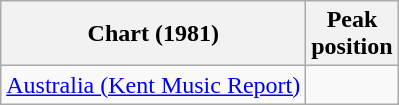<table class="wikitable plainrowheaders">
<tr>
<th scope="col">Chart (1981)</th>
<th scope="col">Peak<br>position</th>
</tr>
<tr>
<td align="left"><a href='#'>Australia (Kent Music Report)</a></td>
<td></td>
</tr>
</table>
